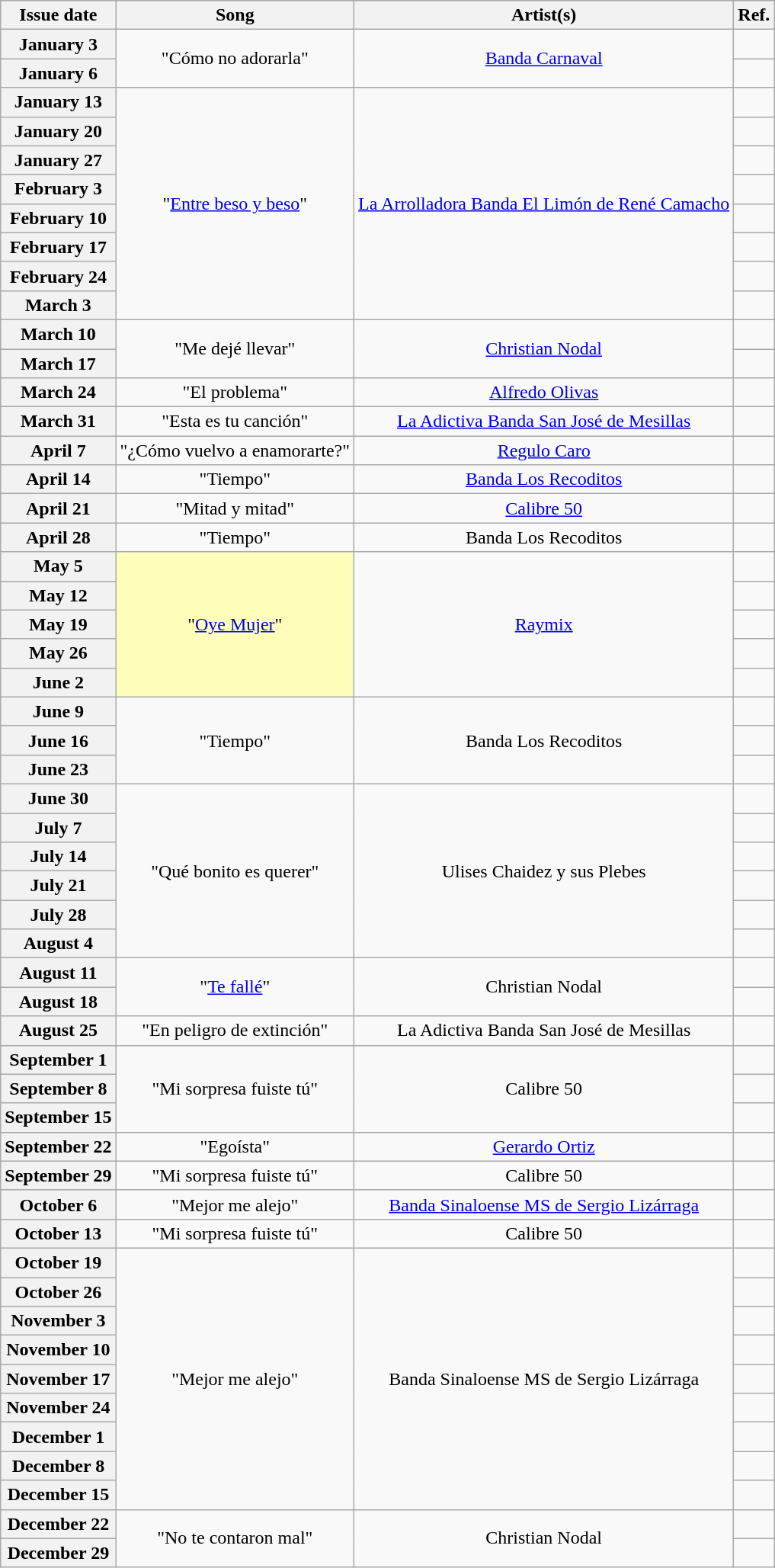<table class="wikitable plainrowheaders" style="text-align: center;">
<tr>
<th>Issue date</th>
<th>Song</th>
<th>Artist(s)</th>
<th>Ref.</th>
</tr>
<tr>
<th scope="row">January 3</th>
<td rowspan="2">"Cómo no adorarla"</td>
<td rowspan="2"><a href='#'>Banda Carnaval</a></td>
<td></td>
</tr>
<tr>
<th scope="row">January 6</th>
<td></td>
</tr>
<tr>
<th scope="row">January 13</th>
<td rowspan="8">"<a href='#'>Entre beso y beso</a>"</td>
<td rowspan="8"><a href='#'>La Arrolladora Banda El Limón de René Camacho</a></td>
<td></td>
</tr>
<tr>
<th scope="row">January 20</th>
<td></td>
</tr>
<tr>
<th scope="row">January 27</th>
<td></td>
</tr>
<tr>
<th scope="row">February 3</th>
<td></td>
</tr>
<tr>
<th scope="row">February 10</th>
<td></td>
</tr>
<tr>
<th scope="row">February 17</th>
<td></td>
</tr>
<tr>
<th scope="row">February 24</th>
<td></td>
</tr>
<tr>
<th scope="row">March 3</th>
<td></td>
</tr>
<tr>
<th scope="row">March 10</th>
<td rowspan="2">"Me dejé llevar"</td>
<td rowspan="2"><a href='#'>Christian Nodal</a></td>
<td></td>
</tr>
<tr>
<th scope="row">March 17</th>
<td></td>
</tr>
<tr>
<th scope="row">March 24</th>
<td>"El problema"</td>
<td><a href='#'>Alfredo Olivas</a></td>
<td></td>
</tr>
<tr>
<th scope="row">March 31</th>
<td>"Esta es tu canción"</td>
<td><a href='#'>La Adictiva Banda San José de Mesillas</a></td>
<td></td>
</tr>
<tr>
<th scope="row">April 7</th>
<td>"¿Cómo vuelvo a enamorarte?"</td>
<td><a href='#'>Regulo Caro</a></td>
<td></td>
</tr>
<tr>
<th scope="row">April 14</th>
<td>"Tiempo"</td>
<td><a href='#'>Banda Los Recoditos</a></td>
<td></td>
</tr>
<tr>
<th scope="row">April 21</th>
<td>"Mitad y mitad"</td>
<td><a href='#'>Calibre 50</a></td>
<td></td>
</tr>
<tr>
<th scope="row">April 28</th>
<td>"Tiempo"</td>
<td>Banda Los Recoditos</td>
<td></td>
</tr>
<tr>
<th scope="row">May 5</th>
<td bgcolor=FFFFBB rowspan="5">"<a href='#'>Oye Mujer</a>" </td>
<td rowspan="5"><a href='#'>Raymix</a></td>
<td></td>
</tr>
<tr>
<th scope="row">May 12</th>
<td></td>
</tr>
<tr>
<th scope="row">May 19</th>
<td></td>
</tr>
<tr>
<th scope="row">May 26</th>
<td></td>
</tr>
<tr>
<th scope="row">June 2</th>
<td></td>
</tr>
<tr>
<th scope="row">June 9</th>
<td rowspan="3">"Tiempo"</td>
<td rowspan="3">Banda Los Recoditos</td>
<td></td>
</tr>
<tr>
<th scope="row">June 16</th>
<td></td>
</tr>
<tr>
<th scope="row">June 23</th>
<td></td>
</tr>
<tr>
<th scope="row">June 30</th>
<td rowspan="6">"Qué bonito es querer"</td>
<td rowspan="6">Ulises Chaidez y sus Plebes</td>
<td></td>
</tr>
<tr>
<th scope="row">July 7</th>
<td></td>
</tr>
<tr>
<th scope="row">July 14</th>
<td></td>
</tr>
<tr>
<th scope="row">July 21</th>
<td></td>
</tr>
<tr>
<th scope="row">July 28</th>
<td></td>
</tr>
<tr>
<th scope="row">August 4</th>
<td></td>
</tr>
<tr>
<th scope="row">August 11</th>
<td rowspan="2">"<a href='#'>Te fallé</a>"</td>
<td rowspan="2">Christian Nodal</td>
<td></td>
</tr>
<tr>
<th scope="row">August 18</th>
<td></td>
</tr>
<tr>
<th scope="row">August 25</th>
<td rowspan="1">"En peligro de extinción"</td>
<td rowspan="1">La Adictiva Banda San José de Mesillas</td>
<td></td>
</tr>
<tr>
<th scope="row">September 1</th>
<td rowspan="3">"Mi sorpresa fuiste tú"</td>
<td rowspan="3">Calibre 50</td>
<td></td>
</tr>
<tr>
<th scope="row">September 8</th>
<td></td>
</tr>
<tr>
<th scope="row">September 15</th>
<td></td>
</tr>
<tr>
<th scope="row">September 22</th>
<td rowspan="1">"Egoísta"</td>
<td rowspan="1"><a href='#'>Gerardo Ortiz</a></td>
<td></td>
</tr>
<tr>
<th scope="row">September 29</th>
<td rowspan="1">"Mi sorpresa fuiste tú"</td>
<td rowspan="1">Calibre 50</td>
<td></td>
</tr>
<tr>
<th scope="row">October 6</th>
<td rowspan="1">"Mejor me alejo"</td>
<td rowspan="1"><a href='#'>Banda Sinaloense MS de Sergio Lizárraga</a></td>
<td></td>
</tr>
<tr>
<th scope="row">October 13</th>
<td rowspan="1">"Mi sorpresa fuiste tú"</td>
<td rowspan="1">Calibre 50</td>
<td></td>
</tr>
<tr>
<th scope="row">October 19</th>
<td rowspan="9">"Mejor me alejo"</td>
<td rowspan="9">Banda Sinaloense MS de Sergio Lizárraga</td>
<td></td>
</tr>
<tr>
<th scope="row">October 26</th>
<td></td>
</tr>
<tr>
<th scope="row">November 3</th>
<td></td>
</tr>
<tr>
<th scope="row">November 10</th>
<td></td>
</tr>
<tr>
<th scope="row">November 17</th>
<td></td>
</tr>
<tr>
<th scope="row">November 24</th>
<td></td>
</tr>
<tr>
<th scope="row">December 1</th>
<td></td>
</tr>
<tr>
<th scope="row">December 8</th>
<td></td>
</tr>
<tr>
<th scope="row">December 15</th>
<td></td>
</tr>
<tr>
<th scope="row">December 22</th>
<td rowspan="2">"No te contaron mal"</td>
<td rowspan="2">Christian Nodal</td>
<td></td>
</tr>
<tr>
<th scope="row">December 29</th>
<td></td>
</tr>
</table>
